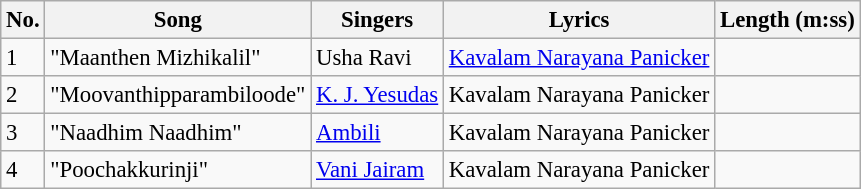<table class="wikitable" style="font-size:95%;">
<tr>
<th>No.</th>
<th>Song</th>
<th>Singers</th>
<th>Lyrics</th>
<th>Length (m:ss)</th>
</tr>
<tr>
<td>1</td>
<td>"Maanthen Mizhikalil"</td>
<td>Usha Ravi</td>
<td><a href='#'>Kavalam Narayana Panicker</a></td>
<td></td>
</tr>
<tr>
<td>2</td>
<td>"Moovanthipparambiloode"</td>
<td><a href='#'>K. J. Yesudas</a></td>
<td>Kavalam Narayana Panicker</td>
<td></td>
</tr>
<tr>
<td>3</td>
<td>"Naadhim Naadhim"</td>
<td><a href='#'>Ambili</a></td>
<td>Kavalam Narayana Panicker</td>
<td></td>
</tr>
<tr>
<td>4</td>
<td>"Poochakkurinji"</td>
<td><a href='#'>Vani Jairam</a></td>
<td>Kavalam Narayana Panicker</td>
<td></td>
</tr>
</table>
